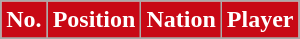<table class="wikitable sortable">
<tr>
<th style="background:#c80815; color:#fff;" scope="col">No.</th>
<th style="background:#c80815; color:#fff;" scope="col">Position</th>
<th style="background:#c80815; color:#fff;" scope="col">Nation</th>
<th style="background:#c80815; color:#fff;" scope="col">Player</th>
</tr>
<tr>
</tr>
</table>
